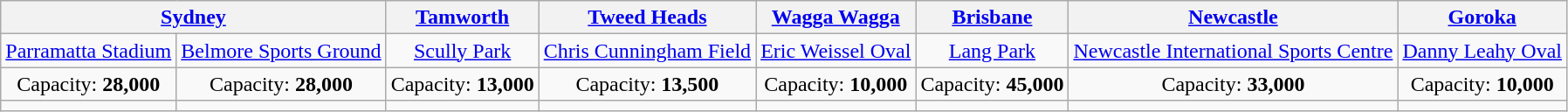<table class="wikitable" style="text-align:center">
<tr>
<th colspan=2><a href='#'>Sydney</a></th>
<th><a href='#'>Tamworth</a></th>
<th><a href='#'>Tweed Heads</a></th>
<th><a href='#'>Wagga Wagga</a></th>
<th><a href='#'>Brisbane</a></th>
<th><a href='#'>Newcastle</a></th>
<th><a href='#'>Goroka</a></th>
</tr>
<tr>
<td><a href='#'>Parramatta Stadium</a></td>
<td><a href='#'>Belmore Sports Ground</a></td>
<td><a href='#'>Scully Park</a></td>
<td><a href='#'>Chris Cunningham Field</a></td>
<td><a href='#'>Eric Weissel Oval</a></td>
<td><a href='#'>Lang Park</a></td>
<td><a href='#'>Newcastle International Sports Centre</a></td>
<td><a href='#'>Danny Leahy Oval</a></td>
</tr>
<tr>
<td>Capacity: <strong>28,000</strong></td>
<td>Capacity: <strong>28,000</strong></td>
<td>Capacity: <strong>13,000</strong></td>
<td>Capacity: <strong>13,500</strong></td>
<td>Capacity: <strong>10,000</strong></td>
<td>Capacity: <strong>45,000</strong></td>
<td>Capacity: <strong>33,000</strong></td>
<td>Capacity: <strong>10,000</strong></td>
</tr>
<tr>
<td></td>
<td></td>
<td></td>
<td></td>
<td></td>
<td></td>
<td></td>
<td></td>
</tr>
</table>
